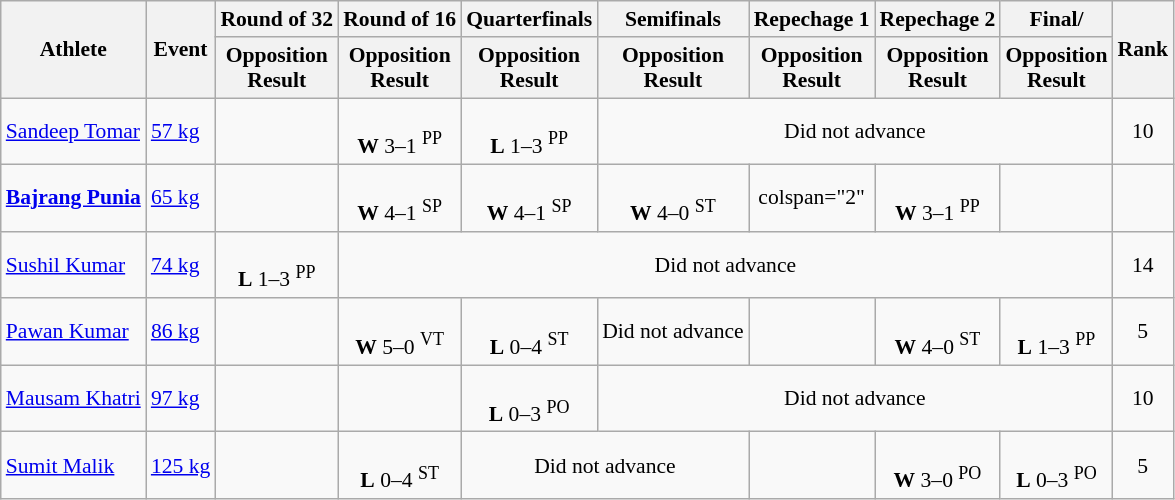<table class=wikitable style="text-align:center; font-size:90%">
<tr>
<th rowspan=2>Athlete</th>
<th rowspan=2>Event</th>
<th>Round of 32</th>
<th>Round of 16</th>
<th>Quarterfinals</th>
<th>Semifinals</th>
<th>Repechage 1</th>
<th>Repechage 2</th>
<th>Final/</th>
<th rowspan=2>Rank</th>
</tr>
<tr>
<th>Opposition<br>Result</th>
<th>Opposition<br>Result</th>
<th>Opposition<br>Result</th>
<th>Opposition<br>Result</th>
<th>Opposition<br>Result</th>
<th>Opposition<br>Result</th>
<th>Opposition<br>Result</th>
</tr>
<tr>
<td align=left><a href='#'>Sandeep Tomar</a></td>
<td align=left><a href='#'>57 kg</a></td>
<td></td>
<td><br><strong>W</strong> 3–1 <sup>PP</sup></td>
<td><br><strong>L</strong> 1–3 <sup>PP</sup></td>
<td colspan="4">Did not advance</td>
<td>10</td>
</tr>
<tr>
<td align=left><strong><a href='#'>Bajrang Punia</a></strong></td>
<td align=left><a href='#'>65 kg</a></td>
<td></td>
<td><br><strong>W</strong> 4–1 <sup>SP</sup></td>
<td><br><strong>W</strong> 4–1 <sup>SP</sup></td>
<td><br><strong>W</strong> 4–0 <sup>ST</sup></td>
<td>colspan="2" </td>
<td><br><strong>W</strong> 3–1 <sup>PP</sup></td>
<td></td>
</tr>
<tr>
<td align=left><a href='#'>Sushil Kumar</a></td>
<td style="text-align:left;"><a href='#'>74 kg</a></td>
<td><br><strong>L</strong> 1–3 <sup>PP</sup></td>
<td colspan="6">Did not advance</td>
<td>14</td>
</tr>
<tr>
<td align=left><a href='#'>Pawan Kumar</a></td>
<td align=left><a href='#'>86 kg</a></td>
<td></td>
<td><br><strong>W</strong> 5–0 <sup>VT</sup></td>
<td><br><strong>L</strong> 0–4 <sup>ST</sup></td>
<td>Did not advance</td>
<td></td>
<td><br><strong>W</strong> 4–0 <sup>ST</sup></td>
<td><br><strong>L</strong> 1–3 <sup>PP</sup></td>
<td>5</td>
</tr>
<tr>
<td align=left><a href='#'>Mausam Khatri</a></td>
<td align=left><a href='#'>97 kg</a></td>
<td></td>
<td></td>
<td><br><strong>L</strong> 0–3 <sup>PO</sup></td>
<td colspan="4">Did not advance</td>
<td>10</td>
</tr>
<tr>
<td align=left><a href='#'>Sumit Malik</a></td>
<td align=left><a href='#'>125 kg</a></td>
<td></td>
<td><br><strong>L</strong> 0–4 <sup>ST</sup></td>
<td colspan="2">Did not advance</td>
<td></td>
<td><br><strong>W</strong> 3–0 <sup>PO</sup></td>
<td><br><strong>L</strong> 0–3 <sup>PO</sup></td>
<td>5</td>
</tr>
</table>
